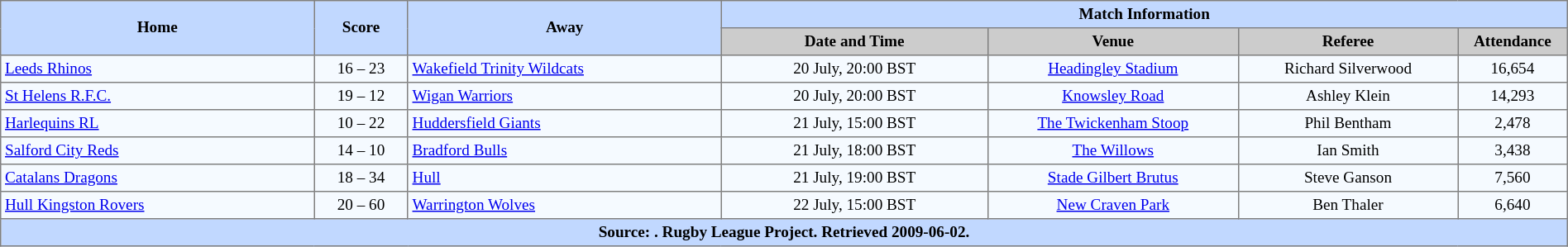<table border="1" cellpadding="3" cellspacing="0" style="border-collapse:collapse; font-size:80%; text-align:center; width:100%;">
<tr style="background:#c1d8ff;">
<th rowspan="2" style="width:20%;">Home</th>
<th rowspan="2" style="width:6%;">Score</th>
<th rowspan="2" style="width:20%;">Away</th>
<th colspan=6>Match Information</th>
</tr>
<tr style="background:#ccc;">
<th width=17%>Date and Time</th>
<th width=16%>Venue</th>
<th width=14%>Referee</th>
<th width=7%>Attendance</th>
</tr>
<tr style="background:#f5faff;">
<td align=left> <a href='#'>Leeds Rhinos</a></td>
<td>16 – 23</td>
<td align=left> <a href='#'>Wakefield Trinity Wildcats</a></td>
<td>20 July, 20:00 BST</td>
<td><a href='#'>Headingley Stadium</a></td>
<td>Richard Silverwood</td>
<td>16,654</td>
</tr>
<tr style="background:#f5faff;">
<td align=left> <a href='#'>St Helens R.F.C.</a></td>
<td>19 – 12</td>
<td align=left> <a href='#'>Wigan Warriors</a></td>
<td>20 July, 20:00 BST</td>
<td><a href='#'>Knowsley Road</a></td>
<td>Ashley Klein</td>
<td>14,293</td>
</tr>
<tr style="background:#f5faff;">
<td align=left> <a href='#'>Harlequins RL</a></td>
<td>10 – 22</td>
<td align=left> <a href='#'>Huddersfield Giants</a></td>
<td>21 July, 15:00 BST</td>
<td><a href='#'>The Twickenham Stoop</a></td>
<td>Phil Bentham</td>
<td>2,478</td>
</tr>
<tr style="background:#f5faff;">
<td align=left> <a href='#'>Salford City Reds</a></td>
<td>14 – 10</td>
<td align=left> <a href='#'>Bradford Bulls</a></td>
<td>21 July, 18:00 BST</td>
<td><a href='#'>The Willows</a></td>
<td>Ian Smith</td>
<td>3,438</td>
</tr>
<tr style="background:#f5faff;">
<td align=left> <a href='#'>Catalans Dragons</a></td>
<td>18 – 34</td>
<td align=left> <a href='#'>Hull</a></td>
<td>21 July, 19:00 BST</td>
<td><a href='#'>Stade Gilbert Brutus</a></td>
<td>Steve Ganson</td>
<td>7,560</td>
</tr>
<tr style="background:#f5faff;">
<td align=left> <a href='#'>Hull Kingston Rovers</a></td>
<td>20 – 60</td>
<td align=left> <a href='#'>Warrington Wolves</a></td>
<td>22 July, 15:00 BST</td>
<td><a href='#'>New Craven Park</a></td>
<td>Ben Thaler</td>
<td>6,640</td>
</tr>
<tr style="background:#c1d8ff;">
<th colspan=10>Source: . Rugby League Project. Retrieved 2009-06-02.</th>
</tr>
</table>
